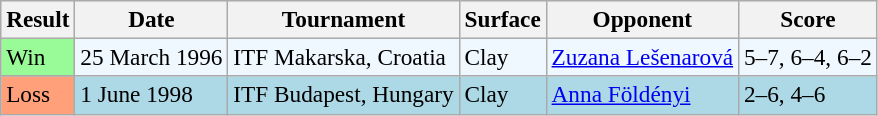<table class="wikitable" style=font-size:97%>
<tr bgcolor="#efefef">
<th>Result</th>
<th>Date</th>
<th>Tournament</th>
<th>Surface</th>
<th>Opponent</th>
<th>Score</th>
</tr>
<tr bgcolor="#f0f8ff">
<td bgcolor="98FB98">Win</td>
<td>25 March 1996</td>
<td>ITF Makarska, Croatia</td>
<td>Clay</td>
<td> <a href='#'>Zuzana Lešenarová</a></td>
<td>5–7, 6–4, 6–2</td>
</tr>
<tr style="background:lightblue;">
<td bgcolor="FFA07A">Loss</td>
<td>1 June 1998</td>
<td>ITF Budapest, Hungary</td>
<td>Clay</td>
<td> <a href='#'>Anna Földényi</a></td>
<td>2–6, 4–6</td>
</tr>
</table>
